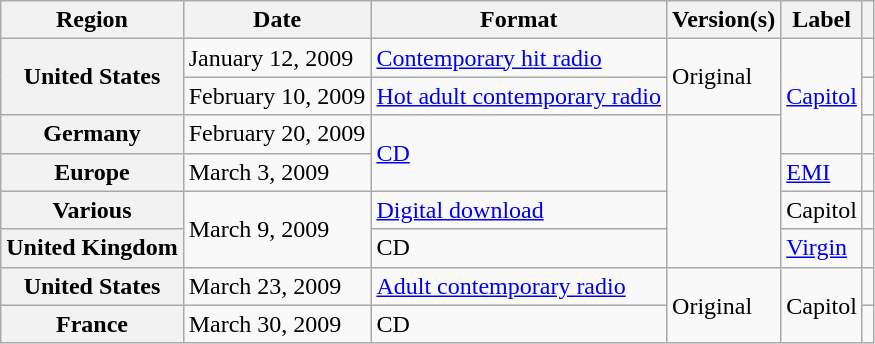<table class="wikitable plainrowheaders">
<tr>
<th scope="col">Region</th>
<th scope="col">Date</th>
<th scope="col">Format</th>
<th scope="col">Version(s)</th>
<th scope="col">Label</th>
<th scope="col"></th>
</tr>
<tr>
<th scope="row" rowspan="2">United States</th>
<td>January 12, 2009</td>
<td><a href='#'>Contemporary hit radio</a></td>
<td rowspan="2">Original</td>
<td rowspan="3"><a href='#'>Capitol</a></td>
<td style="text-align:center;"></td>
</tr>
<tr>
<td>February 10, 2009</td>
<td><a href='#'>Hot adult contemporary radio</a></td>
<td style="text-align:center;"></td>
</tr>
<tr>
<th scope="row">Germany</th>
<td>February 20, 2009</td>
<td rowspan="2"><a href='#'>CD</a></td>
<td rowspan="4"></td>
<td style="text-align:center;"></td>
</tr>
<tr>
<th scope="row">Europe</th>
<td>March 3, 2009</td>
<td><a href='#'>EMI</a></td>
<td style="text-align:center;"></td>
</tr>
<tr>
<th scope="row">Various</th>
<td rowspan="2">March 9, 2009</td>
<td><a href='#'>Digital download</a></td>
<td>Capitol</td>
<td style="text-align:center;"></td>
</tr>
<tr>
<th scope="row">United Kingdom</th>
<td>CD</td>
<td><a href='#'>Virgin</a></td>
<td style="text-align:center;"></td>
</tr>
<tr>
<th scope="row">United States</th>
<td>March 23, 2009</td>
<td><a href='#'>Adult contemporary radio</a></td>
<td rowspan="2">Original</td>
<td rowspan="2">Capitol</td>
<td style="text-align:center;"></td>
</tr>
<tr>
<th scope="row">France</th>
<td>March 30, 2009</td>
<td>CD</td>
<td style="text-align:center;"></td>
</tr>
</table>
